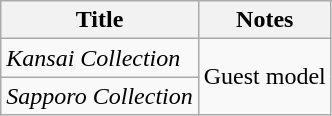<table class="wikitable">
<tr>
<th>Title</th>
<th>Notes</th>
</tr>
<tr>
<td><em>Kansai Collection</em></td>
<td rowspan="2">Guest model</td>
</tr>
<tr>
<td><em>Sapporo Collection</em></td>
</tr>
</table>
